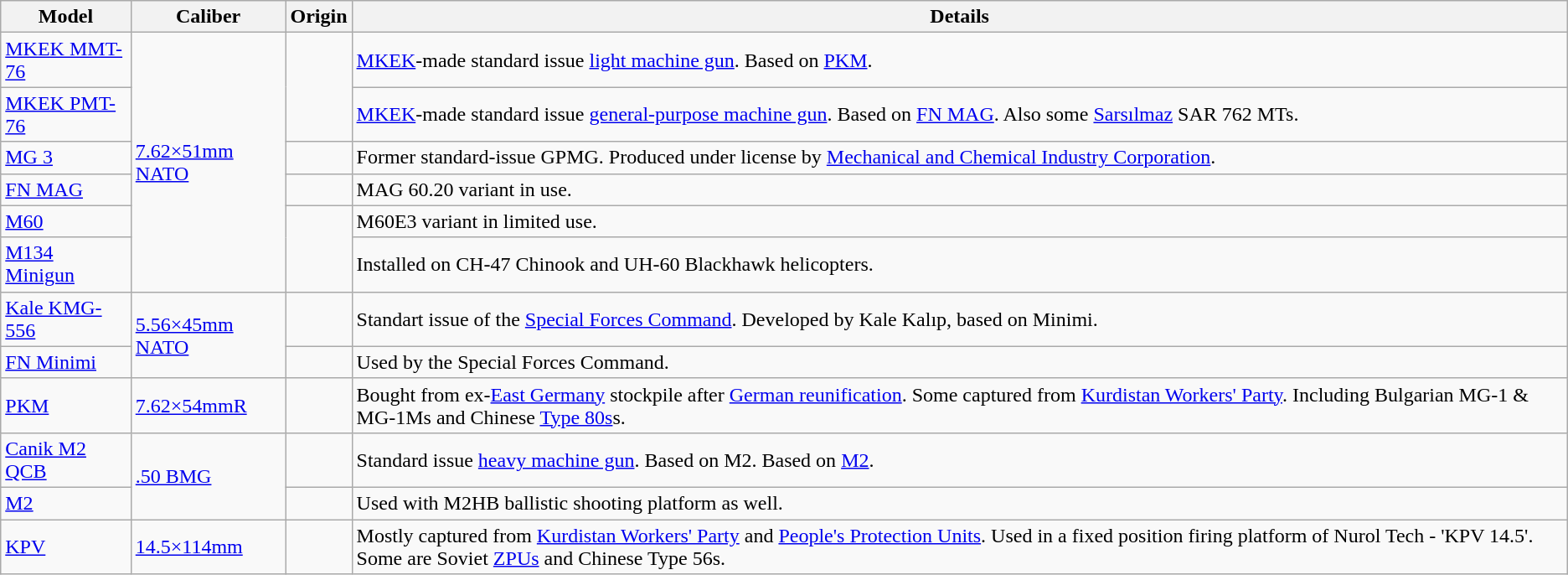<table class="wikitable">
<tr>
<th>Model</th>
<th>Caliber</th>
<th>Origin</th>
<th>Details</th>
</tr>
<tr>
<td><a href='#'>MKEK MMT-76</a></td>
<td rowspan="6"><a href='#'>7.62×51mm NATO</a></td>
<td rowspan="2"></td>
<td><a href='#'>MKEK</a>-made standard issue <a href='#'>light machine gun</a>. Based on <a href='#'>PKM</a>.</td>
</tr>
<tr>
<td><a href='#'>MKEK PMT-76</a></td>
<td><a href='#'>MKEK</a>-made standard issue <a href='#'>general-purpose machine gun</a>. Based on <a href='#'>FN MAG</a>. Also some <a href='#'>Sarsılmaz</a> SAR 762 MTs.</td>
</tr>
<tr>
<td><a href='#'>MG 3</a></td>
<td><br></td>
<td>Former standard-issue GPMG. Produced under license by <a href='#'>Mechanical and Chemical Industry Corporation</a>.</td>
</tr>
<tr>
<td><a href='#'>FN MAG</a></td>
<td></td>
<td>MAG 60.20 variant in use.</td>
</tr>
<tr>
<td><a href='#'>M60</a></td>
<td rowspan="2"></td>
<td>M60E3 variant in limited use.</td>
</tr>
<tr>
<td><a href='#'>M134 Minigun</a></td>
<td>Installed on CH-47 Chinook and UH-60 Blackhawk helicopters.</td>
</tr>
<tr>
<td><a href='#'>Kale KMG-556</a></td>
<td rowspan="2"><a href='#'>5.56×45mm NATO</a></td>
<td></td>
<td>Standart issue of the <a href='#'>Special Forces Command</a>. Developed by Kale Kalıp, based on Minimi.</td>
</tr>
<tr>
<td><a href='#'>FN Minimi</a></td>
<td></td>
<td>Used by the Special Forces Command.</td>
</tr>
<tr>
<td><a href='#'>PKM</a></td>
<td><a href='#'>7.62×54mmR</a></td>
<td><br><br></td>
<td>Bought from ex-<a href='#'>East Germany</a> stockpile after <a href='#'>German reunification</a>. Some captured from <a href='#'>Kurdistan Workers' Party</a>. Including Bulgarian MG-1 & MG-1Ms and Chinese <a href='#'>Type 80s</a>s.</td>
</tr>
<tr>
<td><a href='#'>Canik M2 QCB</a></td>
<td rowspan="2"><a href='#'>.50 BMG</a></td>
<td></td>
<td>Standard issue <a href='#'>heavy machine gun</a>. Based on M2. Based on <a href='#'>M2</a>.</td>
</tr>
<tr>
<td><a href='#'>M2</a></td>
<td></td>
<td>Used with M2HB ballistic shooting platform as well.</td>
</tr>
<tr>
<td><a href='#'>KPV</a></td>
<td><a href='#'>14.5×114mm</a></td>
<td></td>
<td>Mostly captured from <a href='#'>Kurdistan Workers' Party</a> and <a href='#'>People's Protection Units</a>. Used in a fixed position firing platform of Nurol Tech - 'KPV 14.5'. Some are Soviet <a href='#'>ZPUs</a> and Chinese Type 56s.</td>
</tr>
</table>
